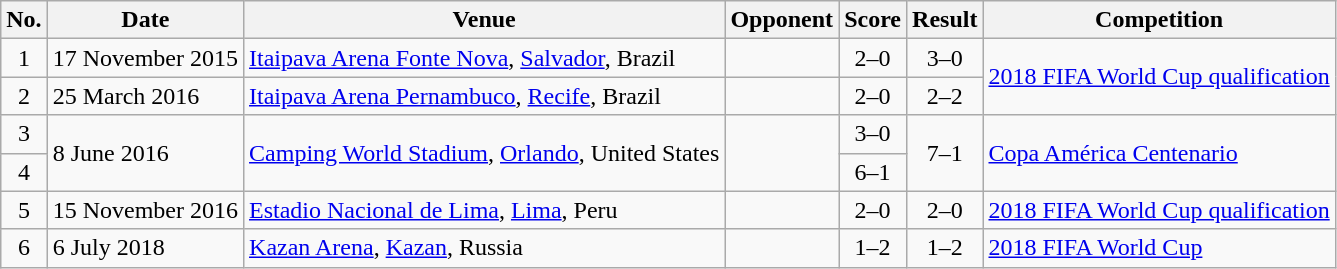<table class="wikitable sortable">
<tr>
<th scope="col">No.</th>
<th scope="col">Date</th>
<th scope="col">Venue</th>
<th scope="col">Opponent</th>
<th scope="col">Score</th>
<th scope="col">Result</th>
<th scope="col">Competition</th>
</tr>
<tr>
<td align="center">1</td>
<td>17 November 2015</td>
<td><a href='#'>Itaipava Arena Fonte Nova</a>, <a href='#'>Salvador</a>, Brazil</td>
<td></td>
<td align="center">2–0</td>
<td align="center">3–0</td>
<td rowspan=2><a href='#'>2018 FIFA World Cup qualification</a></td>
</tr>
<tr>
<td align="center">2</td>
<td>25 March 2016</td>
<td><a href='#'>Itaipava Arena Pernambuco</a>, <a href='#'>Recife</a>, Brazil</td>
<td></td>
<td align="center">2–0</td>
<td align="center">2–2</td>
</tr>
<tr>
<td align="center">3</td>
<td rowspan="2">8 June 2016</td>
<td rowspan="2"><a href='#'>Camping World Stadium</a>, <a href='#'>Orlando</a>, United States</td>
<td rowspan="2"></td>
<td align="center">3–0</td>
<td rowspan="2" align="center">7–1</td>
<td rowspan=2><a href='#'>Copa América Centenario</a></td>
</tr>
<tr>
<td align="center">4</td>
<td align="center">6–1</td>
</tr>
<tr>
<td align="center">5</td>
<td>15 November 2016</td>
<td><a href='#'>Estadio Nacional de Lima</a>, <a href='#'>Lima</a>, Peru</td>
<td></td>
<td align="center">2–0</td>
<td align="center">2–0</td>
<td><a href='#'>2018 FIFA World Cup qualification</a></td>
</tr>
<tr>
<td align="center">6</td>
<td>6 July 2018</td>
<td><a href='#'>Kazan Arena</a>, <a href='#'>Kazan</a>, Russia</td>
<td></td>
<td align="center">1–2</td>
<td align="center">1–2</td>
<td><a href='#'>2018 FIFA World Cup</a></td>
</tr>
</table>
